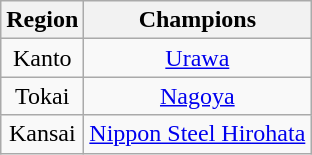<table class="wikitable" style="text-align:center;">
<tr>
<th>Region</th>
<th>Champions</th>
</tr>
<tr>
<td>Kanto</td>
<td><a href='#'>Urawa</a></td>
</tr>
<tr>
<td>Tokai</td>
<td><a href='#'>Nagoya</a></td>
</tr>
<tr>
<td>Kansai</td>
<td><a href='#'>Nippon Steel Hirohata</a></td>
</tr>
</table>
